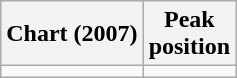<table class="wikitable sortable">
<tr>
<th>Chart (2007)</th>
<th>Peak<br>position</th>
</tr>
<tr>
<td></td>
</tr>
</table>
